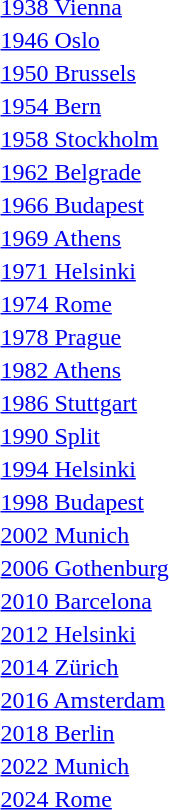<table>
<tr>
<td><a href='#'>1938 Vienna</a><br></td>
<td></td>
<td></td>
<td></td>
</tr>
<tr>
<td><a href='#'>1946 Oslo</a><br></td>
<td></td>
<td></td>
<td></td>
</tr>
<tr>
<td><a href='#'>1950 Brussels</a><br></td>
<td></td>
<td></td>
<td></td>
</tr>
<tr>
<td><a href='#'>1954 Bern</a><br></td>
<td></td>
<td></td>
<td></td>
</tr>
<tr>
<td><a href='#'>1958 Stockholm</a><br></td>
<td></td>
<td></td>
<td></td>
</tr>
<tr>
<td><a href='#'>1962 Belgrade</a><br></td>
<td></td>
<td></td>
<td></td>
</tr>
<tr>
<td><a href='#'>1966 Budapest</a><br></td>
<td></td>
<td></td>
<td></td>
</tr>
<tr>
<td><a href='#'>1969 Athens</a><br></td>
<td></td>
<td></td>
<td></td>
</tr>
<tr>
<td><a href='#'>1971 Helsinki</a><br></td>
<td></td>
<td></td>
<td></td>
</tr>
<tr>
<td><a href='#'>1974 Rome</a><br></td>
<td></td>
<td></td>
<td></td>
</tr>
<tr>
<td><a href='#'>1978 Prague</a><br></td>
<td></td>
<td></td>
<td></td>
</tr>
<tr>
<td><a href='#'>1982 Athens</a><br></td>
<td></td>
<td></td>
<td></td>
</tr>
<tr>
<td><a href='#'>1986 Stuttgart</a><br></td>
<td></td>
<td></td>
<td></td>
</tr>
<tr>
<td><a href='#'>1990 Split</a><br></td>
<td></td>
<td></td>
<td></td>
</tr>
<tr>
<td><a href='#'>1994 Helsinki</a><br></td>
<td></td>
<td></td>
<td></td>
</tr>
<tr>
<td><a href='#'>1998 Budapest</a><br></td>
<td></td>
<td></td>
<td></td>
</tr>
<tr>
<td><a href='#'>2002 Munich</a><br></td>
<td></td>
<td></td>
<td></td>
</tr>
<tr>
<td><a href='#'>2006 Gothenburg</a><br></td>
<td></td>
<td></td>
<td></td>
</tr>
<tr>
<td><a href='#'>2010 Barcelona</a><br></td>
<td></td>
<td></td>
<td></td>
</tr>
<tr>
<td><a href='#'>2012 Helsinki</a><br></td>
<td></td>
<td></td>
<td></td>
</tr>
<tr>
<td><a href='#'>2014 Zürich</a><br></td>
<td></td>
<td></td>
<td></td>
</tr>
<tr>
<td><a href='#'>2016 Amsterdam</a><br></td>
<td></td>
<td></td>
<td></td>
</tr>
<tr>
<td><a href='#'>2018 Berlin</a><br></td>
<td></td>
<td></td>
<td></td>
</tr>
<tr>
<td><a href='#'>2022 Munich</a><br></td>
<td></td>
<td></td>
<td></td>
</tr>
<tr>
<td><a href='#'>2024 Rome</a><br></td>
<td></td>
<td></td>
<td></td>
</tr>
</table>
